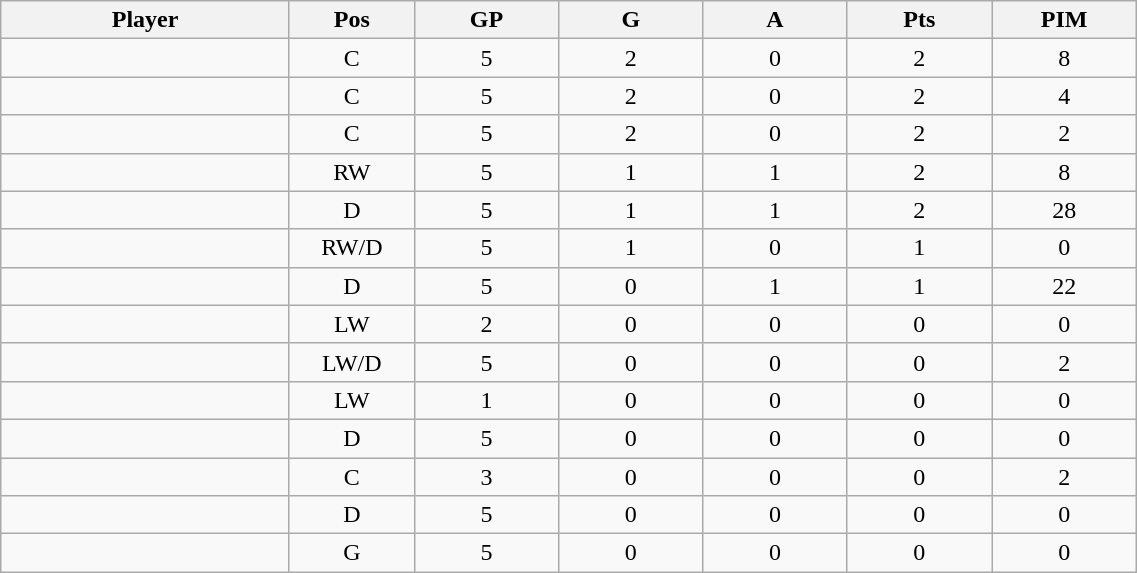<table class="wikitable sortable" width="60%">
<tr ALIGN="center">
<th bgcolor="#DDDDFF" width="10%">Player</th>
<th bgcolor="#DDDDFF" width="3%" title="Position">Pos</th>
<th bgcolor="#DDDDFF" width="5%" title="Games played">GP</th>
<th bgcolor="#DDDDFF" width="5%" title="Goals">G</th>
<th bgcolor="#DDDDFF" width="5%" title="Assists">A</th>
<th bgcolor="#DDDDFF" width="5%" title="Points">Pts</th>
<th bgcolor="#DDDDFF" width="5%" title="Penalties in Minutes">PIM</th>
</tr>
<tr align="center">
<td align="right"></td>
<td>C</td>
<td>5</td>
<td>2</td>
<td>0</td>
<td>2</td>
<td>8</td>
</tr>
<tr align="center">
<td align="right"></td>
<td>C</td>
<td>5</td>
<td>2</td>
<td>0</td>
<td>2</td>
<td>4</td>
</tr>
<tr align="center">
<td align="right"></td>
<td>C</td>
<td>5</td>
<td>2</td>
<td>0</td>
<td>2</td>
<td>2</td>
</tr>
<tr align="center">
<td align="right"></td>
<td>RW</td>
<td>5</td>
<td>1</td>
<td>1</td>
<td>2</td>
<td>8</td>
</tr>
<tr align="center">
<td align="right"></td>
<td>D</td>
<td>5</td>
<td>1</td>
<td>1</td>
<td>2</td>
<td>28</td>
</tr>
<tr align="center">
<td align="right"></td>
<td>RW/D</td>
<td>5</td>
<td>1</td>
<td>0</td>
<td>1</td>
<td>0</td>
</tr>
<tr align="center">
<td align="right"></td>
<td>D</td>
<td>5</td>
<td>0</td>
<td>1</td>
<td>1</td>
<td>22</td>
</tr>
<tr align="center">
<td align="right"></td>
<td>LW</td>
<td>2</td>
<td>0</td>
<td>0</td>
<td>0</td>
<td>0</td>
</tr>
<tr align="center">
<td align="right"></td>
<td>LW/D</td>
<td>5</td>
<td>0</td>
<td>0</td>
<td>0</td>
<td>2</td>
</tr>
<tr align="center">
<td align="right"></td>
<td>LW</td>
<td>1</td>
<td>0</td>
<td>0</td>
<td>0</td>
<td>0</td>
</tr>
<tr align="center">
<td align="right"></td>
<td>D</td>
<td>5</td>
<td>0</td>
<td>0</td>
<td>0</td>
<td>0</td>
</tr>
<tr align="center">
<td align="right"></td>
<td>C</td>
<td>3</td>
<td>0</td>
<td>0</td>
<td>0</td>
<td>2</td>
</tr>
<tr align="center">
<td align="right"></td>
<td>D</td>
<td>5</td>
<td>0</td>
<td>0</td>
<td>0</td>
<td>0</td>
</tr>
<tr align="center">
<td align="right"></td>
<td>G</td>
<td>5</td>
<td>0</td>
<td>0</td>
<td>0</td>
<td>0</td>
</tr>
</table>
